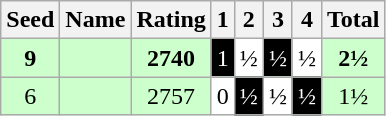<table class="wikitable">
<tr>
<th>Seed</th>
<th>Name</th>
<th>Rating</th>
<th>1</th>
<th>2</th>
<th>3</th>
<th>4</th>
<th>Total</th>
</tr>
<tr align=center style="background:#ccffcc;">
<td><strong>9</strong></td>
<td align=left></td>
<td><strong>2740</strong></td>
<td style="background:black; color:white">1</td>
<td style="background:white; color:black">½</td>
<td style="background:black; color:white">½</td>
<td style="background:white; color:black">½</td>
<td><strong>2½</strong></td>
</tr>
<tr align=center style="background:#ccffcc;">
<td>6</td>
<td align=left></td>
<td>2757</td>
<td style="background:white; color:black">0</td>
<td style="background:black; color:white">½</td>
<td style="background:white; color:black">½</td>
<td style="background:black; color:white">½</td>
<td>1½</td>
</tr>
</table>
